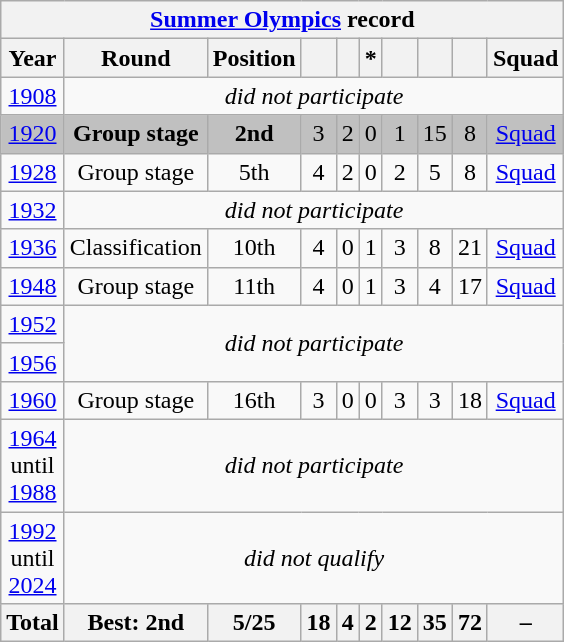<table class="wikitable" style="text-align: center;">
<tr>
<th colspan=10><a href='#'>Summer Olympics</a> record</th>
</tr>
<tr>
<th>Year</th>
<th>Round</th>
<th>Position</th>
<th></th>
<th></th>
<th> *</th>
<th></th>
<th></th>
<th></th>
<th>Squad</th>
</tr>
<tr>
<td> <a href='#'>1908</a></td>
<td colspan=9><em>did not participate</em></td>
</tr>
<tr bgcolor=silver>
<td> <a href='#'>1920</a></td>
<td><strong>Group stage</strong></td>
<td><strong>2nd</strong></td>
<td>3</td>
<td>2</td>
<td>0</td>
<td>1</td>
<td>15</td>
<td>8</td>
<td><a href='#'>Squad</a></td>
</tr>
<tr>
<td> <a href='#'>1928</a></td>
<td>Group stage</td>
<td>5th</td>
<td>4</td>
<td>2</td>
<td>0</td>
<td>2</td>
<td>5</td>
<td>8</td>
<td><a href='#'>Squad</a></td>
</tr>
<tr>
<td> <a href='#'>1932</a></td>
<td colspan=9><em>did not participate</em></td>
</tr>
<tr>
<td> <a href='#'>1936</a></td>
<td>Classification</td>
<td>10th</td>
<td>4</td>
<td>0</td>
<td>1</td>
<td>3</td>
<td>8</td>
<td>21</td>
<td><a href='#'>Squad</a></td>
</tr>
<tr>
<td> <a href='#'>1948</a></td>
<td>Group stage</td>
<td>11th</td>
<td>4</td>
<td>0</td>
<td>1</td>
<td>3</td>
<td>4</td>
<td>17</td>
<td><a href='#'>Squad</a></td>
</tr>
<tr>
<td> <a href='#'>1952</a></td>
<td colspan=9 rowspan=2><em>did not participate</em></td>
</tr>
<tr>
<td> <a href='#'>1956</a></td>
</tr>
<tr>
<td> <a href='#'>1960</a></td>
<td>Group stage</td>
<td>16th</td>
<td>3</td>
<td>0</td>
<td>0</td>
<td>3</td>
<td>3</td>
<td>18</td>
<td><a href='#'>Squad</a></td>
</tr>
<tr>
<td> <a href='#'>1964</a><br>until<br> <a href='#'>1988</a></td>
<td colspan=9><em>did not participate</em></td>
</tr>
<tr>
<td> <a href='#'>1992</a><br>until<br> <a href='#'>2024</a></td>
<td colspan=9><em>did not qualify</em></td>
</tr>
<tr>
<th>Total</th>
<th>Best: 2nd</th>
<th>5/25</th>
<th>18</th>
<th>4</th>
<th>2</th>
<th>12</th>
<th>35</th>
<th>72</th>
<th>–</th>
</tr>
</table>
